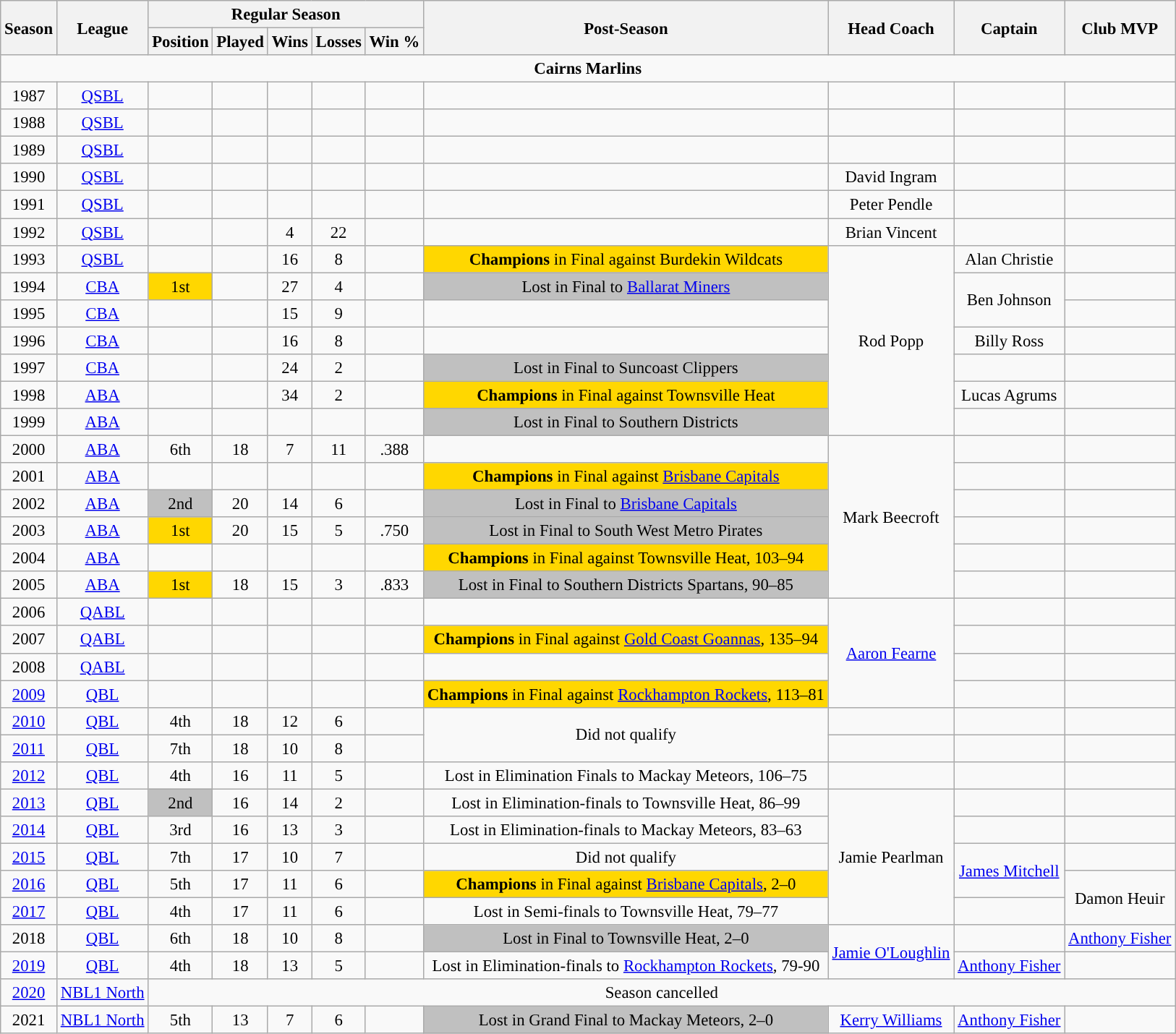<table class="wikitable" style="font-size:95%;">
<tr bgcolor="#efefef">
<th rowspan="2">Season</th>
<th rowspan="2">League</th>
<th colspan="5">Regular Season</th>
<th rowspan="2">Post-Season</th>
<th rowspan="2">Head Coach</th>
<th rowspan="2">Captain</th>
<th rowspan="2">Club MVP</th>
</tr>
<tr>
<th>Position</th>
<th>Played</th>
<th>Wins</th>
<th>Losses</th>
<th>Win %</th>
</tr>
<tr>
<td colspan="11" align="center"><strong>Cairns Marlins</strong></td>
</tr>
<tr>
<td style="text-align:center;">1987</td>
<td style="text-align:center;"><a href='#'>QSBL</a></td>
<td style="text-align:center;"></td>
<td style="text-align:center;"></td>
<td style="text-align:center;"></td>
<td style="text-align:center;"></td>
<td style="text-align:center;"></td>
<td style="text-align:center;"></td>
<td style="text-align:center;"></td>
<td style="text-align:center;"></td>
<td style="text-align:center;"></td>
</tr>
<tr>
<td style="text-align:center;">1988</td>
<td style="text-align:center;"><a href='#'>QSBL</a></td>
<td style="text-align:center;"></td>
<td style="text-align:center;"></td>
<td style="text-align:center;"></td>
<td style="text-align:center;"></td>
<td style="text-align:center;"></td>
<td style="text-align:center;"></td>
<td style="text-align:center;"></td>
<td style="text-align:center;"></td>
<td style="text-align:center;"></td>
</tr>
<tr>
<td style="text-align:center;">1989</td>
<td style="text-align:center;"><a href='#'>QSBL</a></td>
<td style="text-align:center;"></td>
<td style="text-align:center;"></td>
<td style="text-align:center;"></td>
<td style="text-align:center;"></td>
<td style="text-align:center;"></td>
<td style="text-align:center;"></td>
<td style="text-align:center;"></td>
<td style="text-align:center;"></td>
<td style="text-align:center;"></td>
</tr>
<tr>
<td style="text-align:center;">1990</td>
<td style="text-align:center;"><a href='#'>QSBL</a></td>
<td style="text-align:center;"></td>
<td style="text-align:center;"></td>
<td style="text-align:center;"></td>
<td style="text-align:center;"></td>
<td style="text-align:center;"></td>
<td style="text-align:center;"></td>
<td style="text-align:center;">David Ingram</td>
<td style="text-align:center;"></td>
<td style="text-align:center;"></td>
</tr>
<tr>
<td style="text-align:center;">1991</td>
<td style="text-align:center;"><a href='#'>QSBL</a></td>
<td style="text-align:center;"></td>
<td style="text-align:center;"></td>
<td style="text-align:center;"></td>
<td style="text-align:center;"></td>
<td style="text-align:center;"></td>
<td style="text-align:center;"></td>
<td style="text-align:center;">Peter Pendle</td>
<td style="text-align:center;"></td>
<td style="text-align:center;"></td>
</tr>
<tr>
<td style="text-align:center;">1992</td>
<td style="text-align:center;"><a href='#'>QSBL</a></td>
<td style="text-align:center;"></td>
<td style="text-align:center;"></td>
<td style="text-align:center;">4</td>
<td style="text-align:center;">22 </td>
<td style="text-align:center;"></td>
<td style="text-align:center;"></td>
<td style="text-align:center;">Brian Vincent</td>
<td style="text-align:center;"></td>
<td style="text-align:center;"></td>
</tr>
<tr>
<td style="text-align:center;">1993</td>
<td style="text-align:center;"><a href='#'>QSBL</a></td>
<td style="text-align:center;"></td>
<td style="text-align:center;"></td>
<td style="text-align:center;">16</td>
<td style="text-align:center;">8 </td>
<td style="text-align:center;"></td>
<td style="text-align:center;" bgcolor=gold><strong>Champions</strong> in Final against Burdekin Wildcats</td>
<td style="text-align:center;" rowspan="7">Rod Popp</td>
<td style="text-align:center;">Alan Christie</td>
<td style="text-align:center;"></td>
</tr>
<tr>
<td style="text-align:center;">1994</td>
<td style="text-align:center;"><a href='#'>CBA</a></td>
<td style="text-align:center;" bgcolor=gold>1st</td>
<td style="text-align:center;"></td>
<td style="text-align:center;">27</td>
<td style="text-align:center;">4 </td>
<td style="text-align:center;"></td>
<td style="text-align:center;" bgcolor=silver>Lost in Final to <a href='#'>Ballarat Miners</a></td>
<td rowspan="2" style="text-align:center;">Ben Johnson</td>
<td style="text-align:center;"></td>
</tr>
<tr>
<td style="text-align:center;">1995</td>
<td style="text-align:center;"><a href='#'>CBA</a></td>
<td style="text-align:center;"></td>
<td style="text-align:center;"></td>
<td style="text-align:center;">15</td>
<td style="text-align:center;">9 </td>
<td style="text-align:center;"></td>
<td style="text-align:center;"></td>
<td style="text-align:center;"></td>
</tr>
<tr>
<td style="text-align:center;">1996</td>
<td style="text-align:center;"><a href='#'>CBA</a></td>
<td style="text-align:center;"></td>
<td style="text-align:center;"></td>
<td style="text-align:center;">16</td>
<td style="text-align:center;">8 </td>
<td style="text-align:center;"></td>
<td style="text-align:center;"></td>
<td style="text-align:center;">Billy Ross</td>
<td style="text-align:center;"></td>
</tr>
<tr>
<td style="text-align:center;">1997</td>
<td style="text-align:center;"><a href='#'>CBA</a></td>
<td style="text-align:center;"></td>
<td style="text-align:center;"></td>
<td style="text-align:center;">24</td>
<td style="text-align:center;">2 </td>
<td style="text-align:center;"></td>
<td style="text-align:center;" bgcolor=silver>Lost in Final to Suncoast Clippers</td>
<td style="text-align:center;"></td>
<td style="text-align:center;"></td>
</tr>
<tr>
<td style="text-align:center;">1998</td>
<td style="text-align:center;"><a href='#'>ABA</a></td>
<td style="text-align:center;"></td>
<td style="text-align:center;"></td>
<td style="text-align:center;">34</td>
<td style="text-align:center;">2 </td>
<td style="text-align:center;"></td>
<td style="text-align:center;" bgcolor=gold><strong>Champions</strong> in Final against Townsville Heat</td>
<td style="text-align:center;">Lucas Agrums</td>
<td style="text-align:center;"></td>
</tr>
<tr>
<td style="text-align:center;">1999</td>
<td style="text-align:center;"><a href='#'>ABA</a></td>
<td style="text-align:center;"></td>
<td style="text-align:center;"></td>
<td style="text-align:center;"></td>
<td style="text-align:center;"></td>
<td style="text-align:center;"></td>
<td style="text-align:center;" bgcolor=silver>Lost in Final to Southern Districts</td>
<td style="text-align:center;"></td>
<td style="text-align:center;"></td>
</tr>
<tr>
<td style="text-align:center;">2000</td>
<td style="text-align:center;"><a href='#'>ABA</a></td>
<td style="text-align:center;">6th</td>
<td style="text-align:center;">18</td>
<td style="text-align:center;">7</td>
<td style="text-align:center;">11</td>
<td style="text-align:center;">.388</td>
<td style="text-align:center;"></td>
<td style="text-align:center;" rowspan="6">Mark Beecroft</td>
<td style="text-align:center;"></td>
<td style="text-align:center;"></td>
</tr>
<tr>
<td style="text-align:center;">2001</td>
<td style="text-align:center;"><a href='#'>ABA</a></td>
<td style="text-align:center;"></td>
<td style="text-align:center;"></td>
<td style="text-align:center;"></td>
<td style="text-align:center;"></td>
<td style="text-align:center;"></td>
<td style="text-align:center;" bgcolor=gold><strong>Champions</strong> in Final against <a href='#'>Brisbane Capitals</a></td>
<td style="text-align:center;"></td>
<td style="text-align:center;"></td>
</tr>
<tr>
<td style="text-align:center;">2002</td>
<td style="text-align:center;"><a href='#'>ABA</a></td>
<td style="text-align:center;" bgcolor=silver>2nd</td>
<td style="text-align:center;">20</td>
<td style="text-align:center;">14</td>
<td style="text-align:center;">6</td>
<td style="text-align:center;"></td>
<td style="text-align:center;" bgcolor=silver>Lost in Final to <a href='#'>Brisbane Capitals</a></td>
<td style="text-align:center;"></td>
<td style="text-align:center;"></td>
</tr>
<tr>
<td style="text-align:center;">2003</td>
<td style="text-align:center;"><a href='#'>ABA</a></td>
<td style="text-align:center;" bgcolor=gold>1st</td>
<td style="text-align:center;">20</td>
<td style="text-align:center;">15</td>
<td style="text-align:center;">5</td>
<td style="text-align:center;">.750</td>
<td style="text-align:center;" bgcolor=silver>Lost in Final to South West Metro Pirates</td>
<td style="text-align:center;"></td>
<td style="text-align:center;"></td>
</tr>
<tr>
<td style="text-align:center;">2004</td>
<td style="text-align:center;"><a href='#'>ABA</a></td>
<td style="text-align:center;"></td>
<td style="text-align:center;"></td>
<td style="text-align:center;"></td>
<td style="text-align:center;"></td>
<td style="text-align:center;"></td>
<td style="text-align:center;" bgcolor=gold><strong>Champions</strong> in Final against Townsville Heat, 103–94</td>
<td style="text-align:center;"></td>
<td style="text-align:center;"></td>
</tr>
<tr>
<td style="text-align:center;">2005</td>
<td style="text-align:center;"><a href='#'>ABA</a></td>
<td style="text-align:center;" bgcolor=gold>1st</td>
<td style="text-align:center;">18</td>
<td style="text-align:center;">15</td>
<td style="text-align:center;">3</td>
<td style="text-align:center;">.833</td>
<td style="text-align:center;" bgcolor=silver>Lost in Final to Southern Districts Spartans, 90–85</td>
<td style="text-align:center;"></td>
<td style="text-align:center;"></td>
</tr>
<tr>
<td style="text-align:center;">2006</td>
<td style="text-align:center;"><a href='#'>QABL</a></td>
<td style="text-align:center;"></td>
<td style="text-align:center;"></td>
<td style="text-align:center;"></td>
<td style="text-align:center;"></td>
<td style="text-align:center;"></td>
<td style="text-align:center;"></td>
<td style="text-align:center;" rowspan="4"><a href='#'>Aaron Fearne</a></td>
<td style="text-align:center;"></td>
<td style="text-align:center;"></td>
</tr>
<tr>
<td style="text-align:center;">2007</td>
<td style="text-align:center;"><a href='#'>QABL</a></td>
<td style="text-align:center;"></td>
<td style="text-align:center;"></td>
<td style="text-align:center;"></td>
<td style="text-align:center;"></td>
<td style="text-align:center;"></td>
<td style="text-align:center;" bgcolor=gold><strong>Champions</strong> in Final against <a href='#'>Gold Coast Goannas</a>, 135–94</td>
<td style="text-align:center;"></td>
<td style="text-align:center;"></td>
</tr>
<tr>
<td style="text-align:center;">2008</td>
<td style="text-align:center;"><a href='#'>QABL</a></td>
<td style="text-align:center;"></td>
<td style="text-align:center;"></td>
<td style="text-align:center;"></td>
<td style="text-align:center;"></td>
<td style="text-align:center;"></td>
<td style="text-align:center;"></td>
<td style="text-align:center;"></td>
<td style="text-align:center;"></td>
</tr>
<tr>
<td style="text-align:center;"><a href='#'>2009</a></td>
<td style="text-align:center;"><a href='#'>QBL</a></td>
<td style="text-align:center;"></td>
<td style="text-align:center;"></td>
<td style="text-align:center;"></td>
<td style="text-align:center;"></td>
<td style="text-align:center;"></td>
<td style="text-align:center;" bgcolor=gold><strong>Champions</strong> in Final against <a href='#'>Rockhampton Rockets</a>, 113–81</td>
<td style="text-align:center;"></td>
<td style="text-align:center;"></td>
</tr>
<tr>
<td style="text-align:center;"><a href='#'>2010</a></td>
<td style="text-align:center;"><a href='#'>QBL</a></td>
<td style="text-align:center;">4th</td>
<td style="text-align:center;">18</td>
<td style="text-align:center;">12</td>
<td style="text-align:center;">6</td>
<td style="text-align:center;"></td>
<td style="text-align:center;" rowspan="2">Did not qualify</td>
<td style="text-align:center;"></td>
<td style="text-align:center;"></td>
<td style="text-align:center;"></td>
</tr>
<tr>
<td style="text-align:center;"><a href='#'>2011</a></td>
<td style="text-align:center;"><a href='#'>QBL</a></td>
<td style="text-align:center;">7th</td>
<td style="text-align:center;">18</td>
<td style="text-align:center;">10</td>
<td style="text-align:center;">8</td>
<td style="text-align:center;"></td>
<td style="text-align:center;"></td>
<td style="text-align:center;"></td>
<td style="text-align:center;"></td>
</tr>
<tr>
<td style="text-align:center;"><a href='#'>2012</a></td>
<td style="text-align:center;"><a href='#'>QBL</a></td>
<td style="text-align:center;">4th</td>
<td style="text-align:center;">16</td>
<td style="text-align:center;">11</td>
<td style="text-align:center;">5</td>
<td style="text-align:center;"></td>
<td style="text-align:center;">Lost in Elimination Finals to Mackay Meteors, 106–75</td>
<td style="text-align:center;"></td>
<td style="text-align:center;"></td>
<td style="text-align:center;"></td>
</tr>
<tr>
<td style="text-align:center;"><a href='#'>2013</a></td>
<td style="text-align:center;"><a href='#'>QBL</a></td>
<td style="text-align:center;" bgcolor=silver>2nd</td>
<td style="text-align:center;">16</td>
<td style="text-align:center;">14</td>
<td style="text-align:center;">2</td>
<td style="text-align:center;"></td>
<td style="text-align:center;">Lost in Elimination-finals to Townsville Heat, 86–99</td>
<td style="text-align:center;" rowspan="5">Jamie Pearlman</td>
<td style="text-align:center;"></td>
<td style="text-align:center;"></td>
</tr>
<tr>
<td style="text-align:center;"><a href='#'>2014</a></td>
<td style="text-align:center;"><a href='#'>QBL</a></td>
<td style="text-align:center;">3rd</td>
<td style="text-align:center;">16</td>
<td style="text-align:center;">13</td>
<td style="text-align:center;">3</td>
<td style="text-align:center;"></td>
<td style="text-align:center;">Lost in Elimination-finals to Mackay Meteors, 83–63</td>
<td style="text-align:center;"></td>
<td style="text-align:center;"></td>
</tr>
<tr>
<td style="text-align:center;"><a href='#'>2015</a></td>
<td style="text-align:center;"><a href='#'>QBL</a></td>
<td style="text-align:center;">7th</td>
<td style="text-align:center;">17</td>
<td style="text-align:center;">10</td>
<td style="text-align:center;">7</td>
<td style="text-align:center;"></td>
<td style="text-align:center;">Did not qualify</td>
<td style="text-align:center;" rowspan="2"><a href='#'>James Mitchell</a></td>
<td style="text-align:center;"></td>
</tr>
<tr>
<td style="text-align:center;"><a href='#'>2016</a></td>
<td style="text-align:center;"><a href='#'>QBL</a></td>
<td style="text-align:center;">5th</td>
<td style="text-align:center;">17</td>
<td style="text-align:center;">11</td>
<td style="text-align:center;">6</td>
<td style="text-align:center;"></td>
<td style="text-align:center;" bgcolor=gold><strong>Champions</strong> in Final against <a href='#'>Brisbane Capitals</a>, 2–0</td>
<td rowspan="2" style="text-align:center;">Damon Heuir</td>
</tr>
<tr>
<td style="text-align:center;"><a href='#'>2017</a></td>
<td style="text-align:center;"><a href='#'>QBL</a></td>
<td style="text-align:center;">4th</td>
<td style="text-align:center;">17</td>
<td style="text-align:center;">11</td>
<td style="text-align:center;">6</td>
<td style="text-align:center;"></td>
<td style="text-align:center;">Lost in Semi-finals to Townsville Heat, 79–77</td>
<td style="text-align:center;"></td>
</tr>
<tr>
<td style="text-align:center;">2018</td>
<td style="text-align:center;"><a href='#'>QBL</a></td>
<td style="text-align:center;">6th</td>
<td style="text-align:center;">18</td>
<td style="text-align:center;">10</td>
<td style="text-align:center;">8</td>
<td style="text-align:center;"></td>
<td style="text-align:center;" bgcolor=silver>Lost in Final to Townsville Heat, 2–0</td>
<td style="text-align:center;" rowspan="2"><a href='#'>Jamie O'Loughlin</a></td>
<td style="text-align:center;"></td>
<td style="text-align:center;"><a href='#'>Anthony Fisher</a></td>
</tr>
<tr>
<td style="text-align:center;"><a href='#'>2019</a></td>
<td style="text-align:center;"><a href='#'>QBL</a></td>
<td style="text-align:center;">4th</td>
<td style="text-align:center;">18</td>
<td style="text-align:center;">13</td>
<td style="text-align:center;">5</td>
<td style="text-align:center;"></td>
<td style="text-align:center;">Lost in Elimination-finals to <a href='#'>Rockhampton Rockets</a>, 79-90</td>
<td style="text-align:center;"><a href='#'>Anthony Fisher</a></td>
<td style="text-align:center;"></td>
</tr>
<tr>
<td style="text-align:center;"><a href='#'>2020</a></td>
<td style="text-align:center;"><a href='#'>NBL1 North</a></td>
<td colspan="9" style="text-align:center;">Season cancelled</td>
</tr>
<tr>
<td style="text-align:center;">2021</td>
<td style="text-align:center;"><a href='#'>NBL1 North</a></td>
<td style="text-align:center;">5th</td>
<td style="text-align:center;">13</td>
<td style="text-align:center;">7</td>
<td style="text-align:center;">6</td>
<td style="text-align:center;"></td>
<td style="text-align:center;" bgcolor=silver>Lost in Grand Final to Mackay Meteors, 2–0</td>
<td style="text-align:center;"><a href='#'>Kerry Williams</a></td>
<td style="text-align:center;"><a href='#'>Anthony Fisher</a></td>
<td style="text-align:center;"></td>
</tr>
</table>
